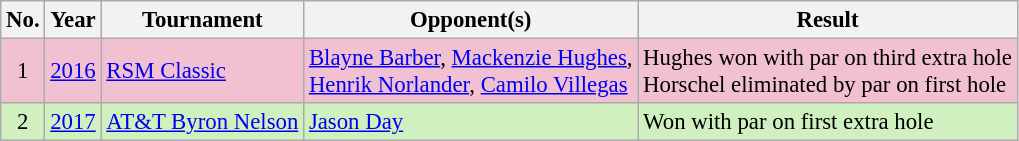<table class="wikitable" style="font-size:95%;">
<tr>
<th>No.</th>
<th>Year</th>
<th>Tournament</th>
<th>Opponent(s)</th>
<th>Result</th>
</tr>
<tr style="background:#F2C1D1;">
<td align=center>1</td>
<td><a href='#'>2016</a></td>
<td><a href='#'>RSM Classic</a></td>
<td> <a href='#'>Blayne Barber</a>,  <a href='#'>Mackenzie Hughes</a>,<br> <a href='#'>Henrik Norlander</a>,  <a href='#'>Camilo Villegas</a></td>
<td>Hughes won with par on third extra hole<br>Horschel eliminated by par on first hole</td>
</tr>
<tr style="background:#D0F0C0;">
<td align=center>2</td>
<td><a href='#'>2017</a></td>
<td><a href='#'>AT&T Byron Nelson</a></td>
<td> <a href='#'>Jason Day</a></td>
<td>Won with par on first extra hole</td>
</tr>
</table>
